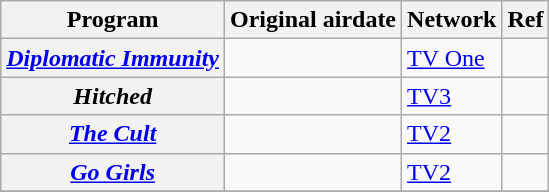<table class="wikitable plainrowheaders sortable" style="text-align:left">
<tr>
<th scope="col">Program</th>
<th scope="col">Original airdate</th>
<th scope="col">Network</th>
<th scope="col" class="unsortable">Ref</th>
</tr>
<tr>
<th scope="row"><em><a href='#'>Diplomatic Immunity</a></em></th>
<td align=center></td>
<td><a href='#'>TV One</a></td>
<td align=center></td>
</tr>
<tr>
<th scope="row"><em>Hitched</em></th>
<td align=center></td>
<td><a href='#'>TV3</a></td>
<td align=center></td>
</tr>
<tr>
<th scope="row"><em><a href='#'>The Cult</a></em></th>
<td align=center></td>
<td><a href='#'>TV2</a></td>
<td align=center></td>
</tr>
<tr>
<th scope="row"><em><a href='#'>Go Girls</a></em></th>
<td align=center></td>
<td><a href='#'>TV2</a></td>
<td align=center></td>
</tr>
<tr>
</tr>
</table>
